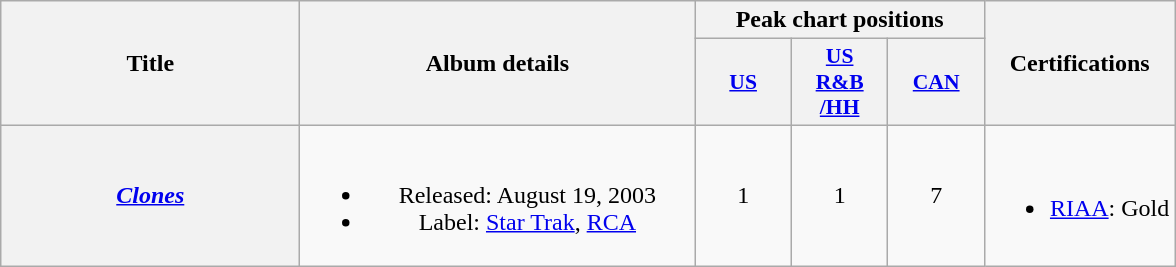<table class="wikitable plainrowheaders" style="text-align:center;">
<tr>
<th scope="col" rowspan="2" style="width:12em;">Title</th>
<th scope="col" rowspan="2" style="width:16em;">Album details</th>
<th scope="col" colspan="3">Peak chart positions</th>
<th scope="col" rowspan="2">Certifications</th>
</tr>
<tr>
<th scope="col" style="width:4em;font-size:90%;"><a href='#'>US</a><br></th>
<th scope="col" style="width:4em;font-size:90%;"><a href='#'>US<br>R&B<br>/HH</a><br></th>
<th scope="col" style="width:4em;font-size:90%;"><a href='#'>CAN</a><br></th>
</tr>
<tr>
<th scope="row"><em><a href='#'>Clones</a></em></th>
<td><br><ul><li>Released: August 19, 2003</li><li>Label: <a href='#'>Star Trak</a>, <a href='#'>RCA</a></li></ul></td>
<td>1</td>
<td>1</td>
<td>7</td>
<td><br><ul><li><a href='#'>RIAA</a>: Gold</li></ul></td>
</tr>
</table>
